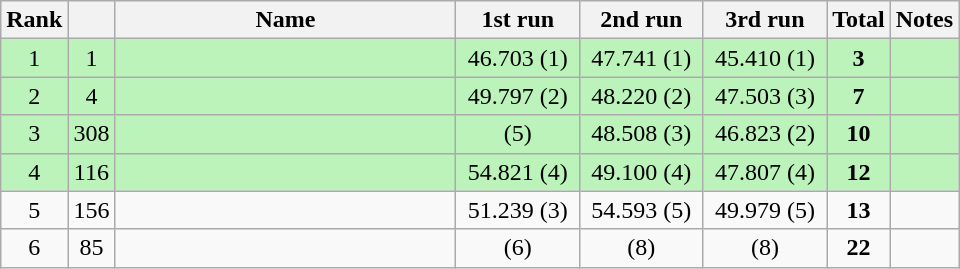<table class="sortable wikitable" style="text-align:center;">
<tr>
<th width="30">Rank</th>
<th width="20"></th>
<th width="220">Name</th>
<th width="75">1st run</th>
<th width="75">2nd run</th>
<th width="75">3rd run</th>
<th width="30">Total</th>
<th width="30">Notes</th>
</tr>
<tr bgcolor=#bbf3bb>
<td>1</td>
<td>1</td>
<td align="left"></td>
<td>46.703 (1)</td>
<td>47.741 (1)</td>
<td>45.410 (1)</td>
<td><strong>3</strong></td>
<td></td>
</tr>
<tr bgcolor=#bbf3bb>
<td>2</td>
<td>4</td>
<td align="left"></td>
<td>49.797 (2)</td>
<td>48.220 (2)</td>
<td>47.503 (3)</td>
<td><strong>7</strong></td>
<td></td>
</tr>
<tr bgcolor=#bbf3bb>
<td>3</td>
<td>308</td>
<td align="left"></td>
<td> (5)</td>
<td>48.508 (3)</td>
<td>46.823 (2)</td>
<td><strong>10</strong></td>
<td></td>
</tr>
<tr bgcolor=#bbf3bb>
<td>4</td>
<td>116</td>
<td align="left"></td>
<td>54.821 (4)</td>
<td>49.100 (4)</td>
<td>47.807 (4)</td>
<td><strong>12</strong></td>
<td></td>
</tr>
<tr>
<td>5</td>
<td>156</td>
<td align="left"></td>
<td>51.239 (3)</td>
<td>54.593 (5)</td>
<td>49.979 (5)</td>
<td><strong>13</strong></td>
<td></td>
</tr>
<tr>
<td>6</td>
<td>85</td>
<td align="left"></td>
<td> (6)</td>
<td> (8)</td>
<td> (8)</td>
<td><strong>22</strong></td>
<td></td>
</tr>
</table>
